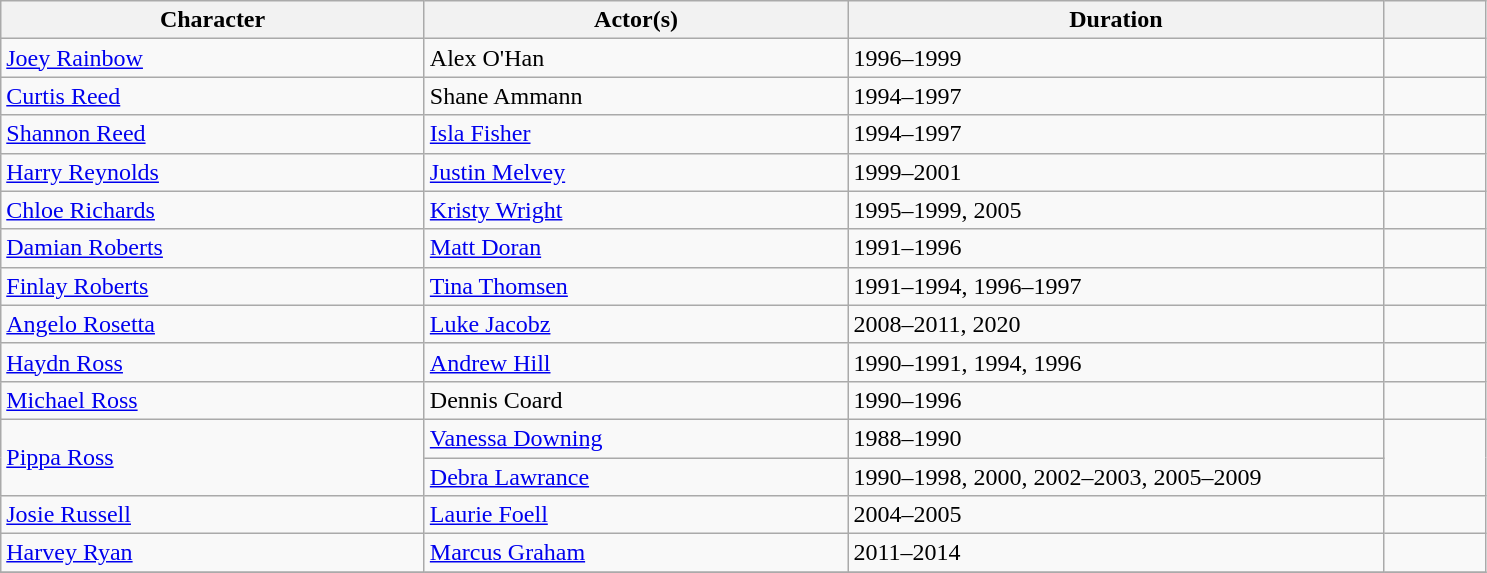<table class=wikitable>
<tr>
<th width=275>Character</th>
<th width=275>Actor(s)</th>
<th width=350>Duration</th>
<th width=60 class=unsortable></th>
</tr>
<tr>
<td><a href='#'>Joey Rainbow</a></td>
<td>Alex O'Han</td>
<td>1996–1999</td>
<td></td>
</tr>
<tr>
<td><a href='#'>Curtis Reed</a></td>
<td>Shane Ammann</td>
<td>1994–1997</td>
<td></td>
</tr>
<tr>
<td><a href='#'>Shannon Reed</a></td>
<td><a href='#'>Isla Fisher</a></td>
<td>1994–1997</td>
<td></td>
</tr>
<tr>
<td><a href='#'>Harry Reynolds</a></td>
<td><a href='#'>Justin Melvey</a></td>
<td>1999–2001</td>
<td></td>
</tr>
<tr>
<td><a href='#'>Chloe Richards</a></td>
<td><a href='#'>Kristy Wright</a></td>
<td>1995–1999, 2005</td>
<td></td>
</tr>
<tr>
<td><a href='#'>Damian Roberts</a></td>
<td><a href='#'>Matt Doran</a></td>
<td>1991–1996</td>
<td></td>
</tr>
<tr>
<td><a href='#'>Finlay Roberts</a></td>
<td><a href='#'>Tina Thomsen</a></td>
<td>1991–1994, 1996–1997</td>
<td></td>
</tr>
<tr>
<td><a href='#'>Angelo Rosetta</a></td>
<td><a href='#'>Luke Jacobz</a></td>
<td>2008–2011, 2020</td>
<td></td>
</tr>
<tr>
<td><a href='#'>Haydn Ross</a></td>
<td><a href='#'>Andrew Hill</a></td>
<td>1990–1991, 1994, 1996</td>
<td></td>
</tr>
<tr>
<td><a href='#'>Michael Ross</a></td>
<td>Dennis Coard</td>
<td>1990–1996</td>
<td></td>
</tr>
<tr>
<td rowspan=2><a href='#'>Pippa Ross</a></td>
<td><a href='#'>Vanessa Downing</a></td>
<td>1988–1990</td>
<td rowspan=2></td>
</tr>
<tr>
<td><a href='#'>Debra Lawrance</a></td>
<td>1990–1998, 2000, 2002–2003, 2005–2009</td>
</tr>
<tr>
<td><a href='#'>Josie Russell</a></td>
<td><a href='#'>Laurie Foell</a></td>
<td>2004–2005</td>
<td></td>
</tr>
<tr>
<td><a href='#'>Harvey Ryan</a></td>
<td><a href='#'>Marcus Graham</a></td>
<td>2011–2014</td>
<td></td>
</tr>
<tr>
</tr>
</table>
